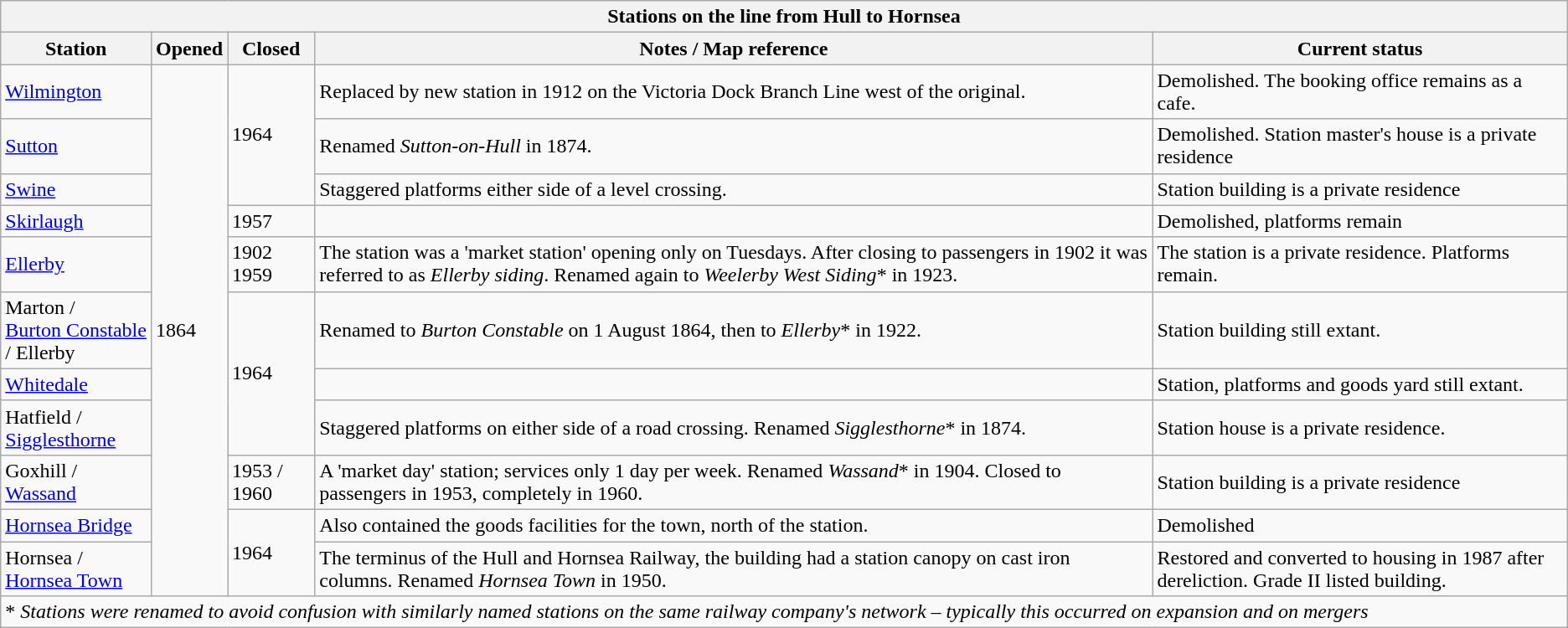<table class="wikitable collapsible">
<tr>
<th colspan=5>Stations on the line from Hull to Hornsea</th>
</tr>
<tr>
<th>Station</th>
<th>Opened</th>
<th>Closed</th>
<th>Notes / Map reference</th>
<th>Current status</th>
</tr>
<tr>
<td><a href='#'>Wilmington</a></td>
<td rowspan=11>1864</td>
<td rowspan=3>1964</td>
<td>Replaced by new station in 1912 on the Victoria Dock Branch Line west of the original.<br></td>
<td>Demolished. The booking office remains as a cafe.</td>
</tr>
<tr>
<td><a href='#'>Sutton</a></td>
<td>Renamed <em>Sutton-on-Hull</em> in 1874.<br></td>
<td>Demolished. Station master's house is a private residence</td>
</tr>
<tr>
<td><a href='#'>Swine</a></td>
<td>Staggered platforms either side of a level crossing.<br></td>
<td>Station building is a private residence</td>
</tr>
<tr>
<td><a href='#'>Skirlaugh</a></td>
<td>1957</td>
<td></td>
<td>Demolished, platforms remain</td>
</tr>
<tr>
<td><a href='#'>Ellerby</a></td>
<td>1902<br>1959</td>
<td>The station was a 'market station' opening only on Tuesdays. After closing to passengers in 1902 it was referred to as <em>Ellerby siding</em>. Renamed again to <em>Weelerby West Siding</em>* in 1923.<br></td>
<td>The station is a private residence. Platforms remain.</td>
</tr>
<tr>
<td>Marton /<br><a href='#'>Burton Constable</a><br>/ Ellerby</td>
<td rowspan=3>1964</td>
<td>Renamed to <em>Burton Constable</em> on 1 August 1864, then to <em>Ellerby</em>* in 1922.<br></td>
<td>Station building still extant.</td>
</tr>
<tr>
<td><a href='#'>Whitedale</a></td>
<td></td>
<td>Station, platforms and goods yard still extant.</td>
</tr>
<tr>
<td>Hatfield /<br><a href='#'>Sigglesthorne</a></td>
<td>Staggered platforms on either side of a road crossing. Renamed <em>Sigglesthorne</em>* in 1874.<br></td>
<td>Station house is a private residence.</td>
</tr>
<tr>
<td>Goxhill /<br><a href='#'>Wassand</a></td>
<td>1953 / 1960</td>
<td>A 'market day' station; services only 1 day per week. Renamed <em>Wassand</em>* in 1904. Closed to passengers in 1953, completely in 1960.<br></td>
<td>Station building is a private residence</td>
</tr>
<tr>
<td><a href='#'>Hornsea Bridge</a></td>
<td rowspan=2>1964</td>
<td>Also contained the goods facilities for the town, north of the station.<br></td>
<td>Demolished</td>
</tr>
<tr>
<td>Hornsea /<br><a href='#'>Hornsea Town</a></td>
<td>The terminus of the Hull and Hornsea Railway, the building had a station canopy on cast iron columns. Renamed <em>Hornsea Town</em> in 1950.<br></td>
<td>Restored and converted to housing in 1987 after dereliction. Grade II listed building.</td>
</tr>
<tr>
<td colspan=5>* <em>Stations were renamed to avoid confusion with similarly named stations on the same railway company's network – typically this occurred on expansion and on mergers</em></td>
</tr>
</table>
